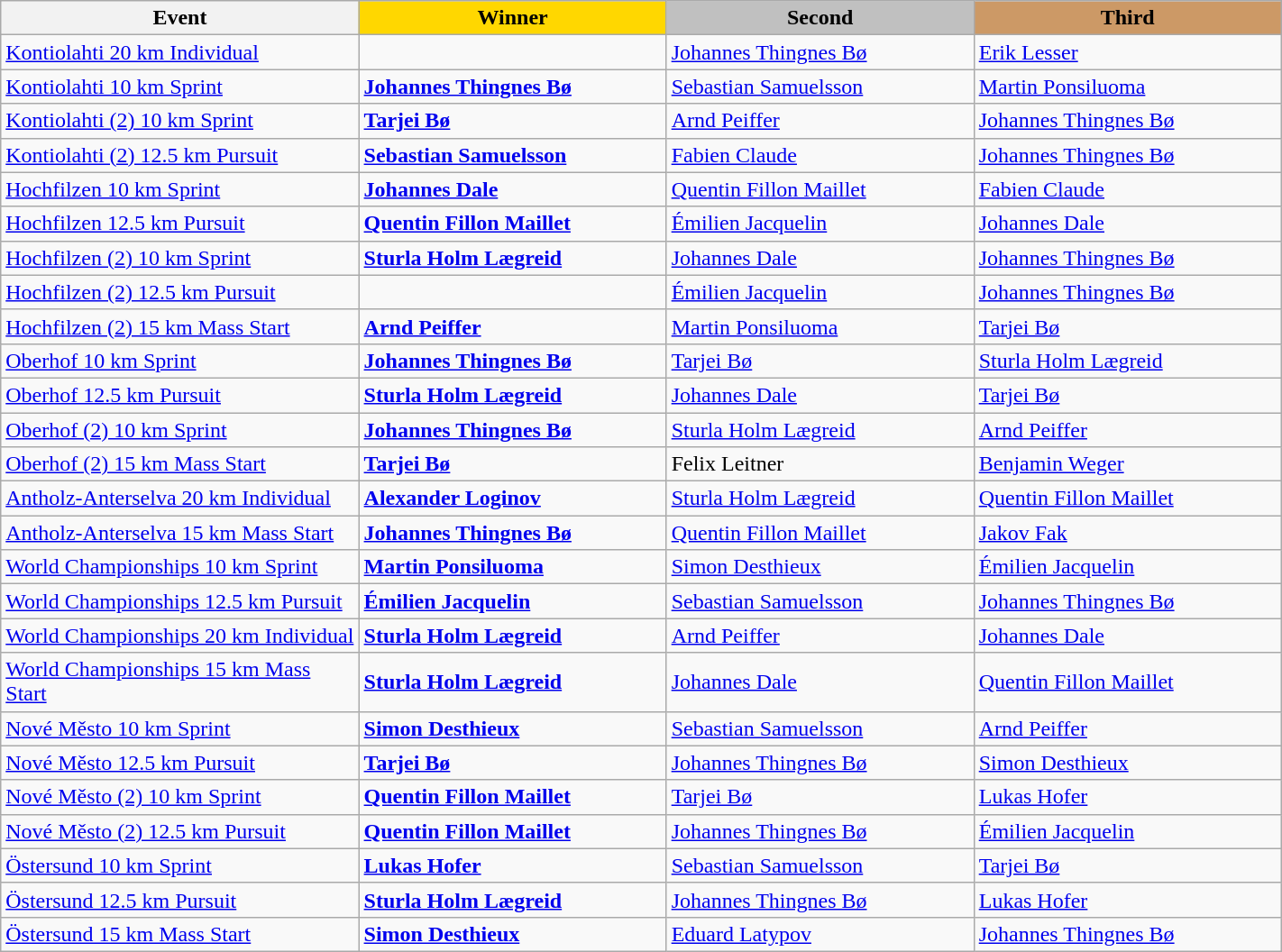<table class="wikitable" width="75%">
<tr>
<th>Event</th>
<th width="220" style="background:gold;">Winner</th>
<th width="220" style="background:silver;">Second</th>
<th width="220" style="background:#CC9966;">Third</th>
</tr>
<tr>
<td><a href='#'>Kontiolahti 20 km Individual</a><br></td>
<td></td>
<td><a href='#'>Johannes Thingnes Bø</a><br><small></small></td>
<td><a href='#'>Erik Lesser</a><br><small></small></td>
</tr>
<tr>
<td><a href='#'>Kontiolahti 10 km Sprint</a><br></td>
<td><strong><a href='#'>Johannes Thingnes Bø</a></strong><br><small></small></td>
<td><a href='#'>Sebastian Samuelsson</a><br><small></small></td>
<td><a href='#'>Martin Ponsiluoma</a><br><small></small></td>
</tr>
<tr>
<td><a href='#'>Kontiolahti (2) 10 km Sprint</a><br></td>
<td><strong><a href='#'>Tarjei Bø</a></strong><br><small></small></td>
<td><a href='#'>Arnd Peiffer</a><br><small></small></td>
<td><a href='#'>Johannes Thingnes Bø</a><br><small></small></td>
</tr>
<tr>
<td><a href='#'>Kontiolahti (2) 12.5 km Pursuit</a><br></td>
<td><strong><a href='#'>Sebastian Samuelsson</a></strong><br><small></small></td>
<td><a href='#'>Fabien Claude</a><br><small></small></td>
<td><a href='#'>Johannes Thingnes Bø</a><br><small></small></td>
</tr>
<tr>
<td><a href='#'>Hochfilzen 10 km Sprint</a><br></td>
<td><strong><a href='#'>Johannes Dale</a></strong><br><small></small></td>
<td><a href='#'>Quentin Fillon Maillet</a><br><small></small></td>
<td><a href='#'>Fabien Claude</a><br><small></small></td>
</tr>
<tr>
<td><a href='#'>Hochfilzen 12.5 km Pursuit</a><br></td>
<td><strong><a href='#'>Quentin Fillon Maillet</a></strong><br><small></small></td>
<td><a href='#'>Émilien Jacquelin</a><br><small></small></td>
<td><a href='#'>Johannes Dale</a><br><small></small></td>
</tr>
<tr>
<td><a href='#'>Hochfilzen (2) 10 km Sprint</a><br></td>
<td><strong><a href='#'>Sturla Holm Lægreid</a></strong><br><small></small></td>
<td><a href='#'>Johannes Dale</a><br><small></small></td>
<td><a href='#'>Johannes Thingnes Bø</a><br><small></small></td>
</tr>
<tr>
<td><a href='#'>Hochfilzen (2) 12.5 km Pursuit</a><br></td>
<td></td>
<td><a href='#'>Émilien Jacquelin</a><br><small></small></td>
<td><a href='#'>Johannes Thingnes Bø</a><br><small></small></td>
</tr>
<tr>
<td><a href='#'>Hochfilzen (2) 15 km Mass Start</a><br></td>
<td><strong><a href='#'>Arnd Peiffer</a></strong><br><small></small></td>
<td><a href='#'>Martin Ponsiluoma</a><br><small></small></td>
<td><a href='#'>Tarjei Bø</a><br><small></small></td>
</tr>
<tr>
<td><a href='#'>Oberhof 10 km Sprint</a><br></td>
<td><strong><a href='#'>Johannes Thingnes Bø</a></strong><br><small></small></td>
<td><a href='#'>Tarjei Bø</a><br><small></small></td>
<td><a href='#'>Sturla Holm Lægreid</a><br><small></small></td>
</tr>
<tr>
<td><a href='#'>Oberhof 12.5 km Pursuit</a><br></td>
<td><strong><a href='#'>Sturla Holm Lægreid</a></strong><br><small></small></td>
<td><a href='#'>Johannes Dale</a><br><small></small></td>
<td><a href='#'>Tarjei Bø</a><br><small></small></td>
</tr>
<tr>
<td><a href='#'>Oberhof (2) 10 km Sprint</a><br></td>
<td><strong><a href='#'>Johannes Thingnes Bø</a></strong><br><small></small></td>
<td><a href='#'>Sturla Holm Lægreid</a><br><small></small></td>
<td><a href='#'>Arnd Peiffer</a><br><small></small></td>
</tr>
<tr>
<td><a href='#'>Oberhof (2) 15 km Mass Start</a><br></td>
<td><strong><a href='#'>Tarjei Bø</a></strong><br><small></small></td>
<td>Felix Leitner<br><small></small></td>
<td><a href='#'>Benjamin Weger</a><br><small></small></td>
</tr>
<tr>
<td><a href='#'>Antholz-Anterselva 20 km Individual</a><br></td>
<td><strong><a href='#'>Alexander Loginov</a></strong><br><small></small></td>
<td><a href='#'>Sturla Holm Lægreid</a><br><small></small></td>
<td><a href='#'>Quentin Fillon Maillet</a><br><small></small></td>
</tr>
<tr>
<td><a href='#'>Antholz-Anterselva 15 km Mass Start</a><br></td>
<td><strong><a href='#'>Johannes Thingnes Bø</a></strong><br><small></small></td>
<td><a href='#'>Quentin Fillon Maillet</a><br><small></small></td>
<td><a href='#'>Jakov Fak</a><br><small></small></td>
</tr>
<tr>
<td><a href='#'>World Championships 10 km Sprint</a><br></td>
<td><strong><a href='#'>Martin Ponsiluoma</a></strong><br><small></small></td>
<td><a href='#'>Simon Desthieux</a><br><small></small></td>
<td><a href='#'>Émilien Jacquelin</a><br><small></small></td>
</tr>
<tr>
<td><a href='#'>World Championships 12.5 km Pursuit</a><br></td>
<td><strong><a href='#'>Émilien Jacquelin</a></strong><br></td>
<td><a href='#'>Sebastian Samuelsson</a> <br></td>
<td><a href='#'>Johannes Thingnes Bø</a> <br></td>
</tr>
<tr>
<td><a href='#'>World Championships 20 km Individual</a><br></td>
<td><strong><a href='#'>Sturla Holm Lægreid</a></strong><br></td>
<td><a href='#'>Arnd Peiffer</a><br></td>
<td><a href='#'>Johannes Dale</a><br></td>
</tr>
<tr>
<td><a href='#'>World Championships 15 km Mass Start</a><br></td>
<td><strong><a href='#'>Sturla Holm Lægreid</a></strong><br><small></small></td>
<td><a href='#'>Johannes Dale</a><br><small></small></td>
<td><a href='#'>Quentin Fillon Maillet</a><br><small></small></td>
</tr>
<tr>
<td><a href='#'>Nové Město 10 km Sprint</a><br></td>
<td><strong><a href='#'>Simon Desthieux</a></strong><br><small></small></td>
<td><a href='#'>Sebastian Samuelsson</a><br><small></small></td>
<td><a href='#'>Arnd Peiffer</a><br><small></small></td>
</tr>
<tr>
<td><a href='#'>Nové Město 12.5 km Pursuit</a><br></td>
<td><strong><a href='#'>Tarjei Bø</a></strong><br><small></small></td>
<td><a href='#'>Johannes Thingnes Bø</a><br><small></small></td>
<td><a href='#'>Simon Desthieux</a><br><small></small></td>
</tr>
<tr>
<td><a href='#'>Nové Město (2) 10 km Sprint</a><br></td>
<td><strong><a href='#'>Quentin Fillon Maillet</a></strong><br><small></small></td>
<td><a href='#'>Tarjei Bø</a><br><small></small></td>
<td><a href='#'>Lukas Hofer</a><br><small></small></td>
</tr>
<tr>
<td><a href='#'>Nové Město (2) 12.5 km Pursuit</a><br></td>
<td><strong><a href='#'>Quentin Fillon Maillet</a></strong><br><small></small></td>
<td><a href='#'>Johannes Thingnes Bø</a><br><small></small></td>
<td><a href='#'>Émilien Jacquelin</a><br><small></small></td>
</tr>
<tr>
<td><a href='#'>Östersund 10 km Sprint</a><br></td>
<td><strong><a href='#'>Lukas Hofer</a></strong><br></td>
<td><a href='#'>Sebastian Samuelsson</a><br><small></small></td>
<td><a href='#'>Tarjei Bø</a><br><small></small></td>
</tr>
<tr>
<td><a href='#'>Östersund 12.5 km Pursuit</a><br></td>
<td><strong><a href='#'>Sturla Holm Lægreid</a></strong><br><small></small></td>
<td><a href='#'>Johannes Thingnes Bø</a><br><small></small></td>
<td><a href='#'>Lukas Hofer</a><br><small></small></td>
</tr>
<tr>
<td><a href='#'>Östersund 15 km Mass Start</a><br></td>
<td><strong><a href='#'>Simon Desthieux</a></strong><br></td>
<td><a href='#'>Eduard Latypov</a> <br></td>
<td><a href='#'>Johannes Thingnes Bø</a><br></td>
</tr>
</table>
